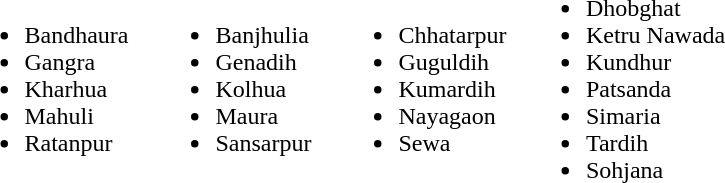<table>
<tr>
<td><br><ul><li>Bandhaura</li><li>Gangra</li><li>Kharhua</li><li>Mahuli</li><li>Ratanpur</li></ul></td>
<td width="10px"> </td>
<td><br><ul><li>Banjhulia</li><li>Genadih</li><li>Kolhua</li><li>Maura</li><li>Sansarpur</li></ul></td>
<td width="10px"> </td>
<td><br><ul><li>Chhatarpur</li><li>Guguldih</li><li>Kumardih</li><li>Nayagaon</li><li>Sewa</li></ul></td>
<td width="05px"> </td>
<td><br><ul><li>Dhobghat</li><li>Ketru Nawada</li><li>Kundhur</li><li>Patsanda</li><li>Simaria</li><li>Tardih</li><li>Sohjana</li></ul></td>
</tr>
</table>
